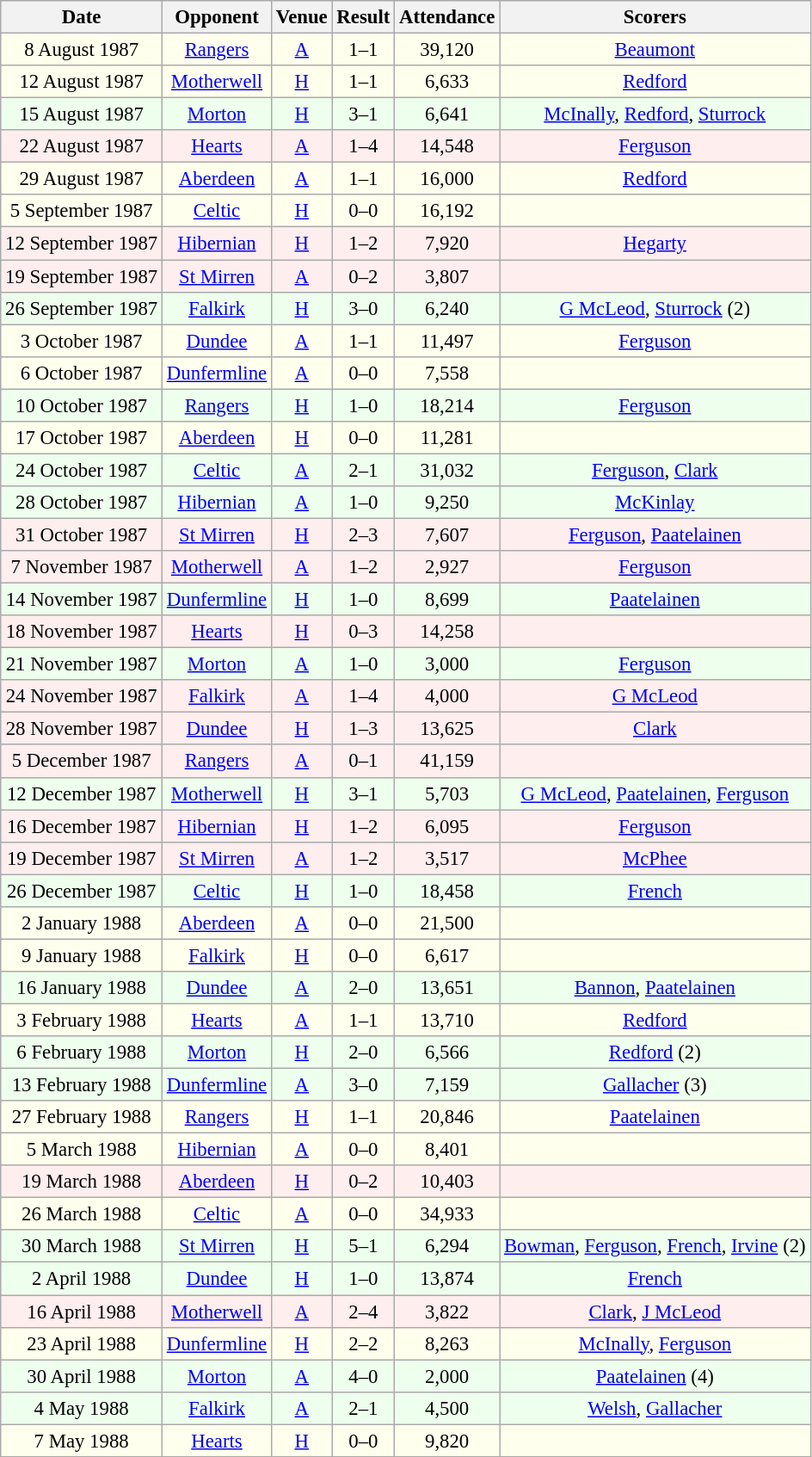<table class="wikitable sortable" style="font-size:95%; text-align:center">
<tr>
<th>Date</th>
<th>Opponent</th>
<th>Venue</th>
<th>Result</th>
<th>Attendance</th>
<th>Scorers</th>
</tr>
<tr style="background:#ffe;">
<td>8 August 1987</td>
<td><a href='#'>Rangers</a></td>
<td><a href='#'>A</a></td>
<td>1–1</td>
<td>39,120</td>
<td><a href='#'>Beaumont</a></td>
</tr>
<tr style="background:#ffe;">
<td>12 August 1987</td>
<td><a href='#'>Motherwell</a></td>
<td><a href='#'>H</a></td>
<td>1–1</td>
<td>6,633</td>
<td><a href='#'>Redford</a></td>
</tr>
<tr style="background:#efe;">
<td>15 August 1987</td>
<td><a href='#'>Morton</a></td>
<td><a href='#'>H</a></td>
<td>3–1</td>
<td>6,641</td>
<td><a href='#'>McInally</a>, <a href='#'>Redford</a>, <a href='#'>Sturrock</a></td>
</tr>
<tr style="background:#fee;">
<td>22 August 1987</td>
<td><a href='#'>Hearts</a></td>
<td><a href='#'>A</a></td>
<td>1–4</td>
<td>14,548</td>
<td><a href='#'>Ferguson</a></td>
</tr>
<tr style="background:#ffe;">
<td>29 August 1987</td>
<td><a href='#'>Aberdeen</a></td>
<td><a href='#'>A</a></td>
<td>1–1</td>
<td>16,000</td>
<td><a href='#'>Redford</a></td>
</tr>
<tr style="background:#ffe;">
<td>5 September 1987</td>
<td><a href='#'>Celtic</a></td>
<td><a href='#'>H</a></td>
<td>0–0</td>
<td>16,192</td>
<td></td>
</tr>
<tr style="background:#fee;">
<td>12 September 1987</td>
<td><a href='#'>Hibernian</a></td>
<td><a href='#'>H</a></td>
<td>1–2</td>
<td>7,920</td>
<td><a href='#'>Hegarty</a></td>
</tr>
<tr style="background:#fee;">
<td>19 September 1987</td>
<td><a href='#'>St Mirren</a></td>
<td><a href='#'>A</a></td>
<td>0–2</td>
<td>3,807</td>
<td></td>
</tr>
<tr style="background:#efe;">
<td>26 September 1987</td>
<td><a href='#'>Falkirk</a></td>
<td><a href='#'>H</a></td>
<td>3–0</td>
<td>6,240</td>
<td><a href='#'>G McLeod</a>, <a href='#'>Sturrock</a> (2)</td>
</tr>
<tr style="background:#ffe;">
<td>3 October 1987</td>
<td><a href='#'>Dundee</a></td>
<td><a href='#'>A</a></td>
<td>1–1</td>
<td>11,497</td>
<td><a href='#'>Ferguson</a></td>
</tr>
<tr style="background:#ffe;">
<td>6 October 1987</td>
<td><a href='#'>Dunfermline</a></td>
<td><a href='#'>A</a></td>
<td>0–0</td>
<td>7,558</td>
<td></td>
</tr>
<tr style="background:#efe;">
<td>10 October 1987</td>
<td><a href='#'>Rangers</a></td>
<td><a href='#'>H</a></td>
<td>1–0</td>
<td>18,214</td>
<td><a href='#'>Ferguson</a></td>
</tr>
<tr style="background:#ffe;">
<td>17 October 1987</td>
<td><a href='#'>Aberdeen</a></td>
<td><a href='#'>H</a></td>
<td>0–0</td>
<td>11,281</td>
<td></td>
</tr>
<tr style="background:#efe;">
<td>24 October 1987</td>
<td><a href='#'>Celtic</a></td>
<td><a href='#'>A</a></td>
<td>2–1</td>
<td>31,032</td>
<td><a href='#'>Ferguson</a>, <a href='#'>Clark</a></td>
</tr>
<tr style="background:#efe;">
<td>28 October 1987</td>
<td><a href='#'>Hibernian</a></td>
<td><a href='#'>A</a></td>
<td>1–0</td>
<td>9,250</td>
<td><a href='#'>McKinlay</a></td>
</tr>
<tr style="background:#fee;">
<td>31 October 1987</td>
<td><a href='#'>St Mirren</a></td>
<td><a href='#'>H</a></td>
<td>2–3</td>
<td>7,607</td>
<td><a href='#'>Ferguson</a>, <a href='#'>Paatelainen</a></td>
</tr>
<tr style="background:#fee;">
<td>7 November 1987</td>
<td><a href='#'>Motherwell</a></td>
<td><a href='#'>A</a></td>
<td>1–2</td>
<td>2,927</td>
<td><a href='#'>Ferguson</a></td>
</tr>
<tr style="background:#efe;">
<td>14 November 1987</td>
<td><a href='#'>Dunfermline</a></td>
<td><a href='#'>H</a></td>
<td>1–0</td>
<td>8,699</td>
<td><a href='#'>Paatelainen</a></td>
</tr>
<tr style="background:#fee;">
<td>18 November 1987</td>
<td><a href='#'>Hearts</a></td>
<td><a href='#'>H</a></td>
<td>0–3</td>
<td>14,258</td>
<td></td>
</tr>
<tr style="background:#efe;">
<td>21 November 1987</td>
<td><a href='#'>Morton</a></td>
<td><a href='#'>A</a></td>
<td>1–0</td>
<td>3,000</td>
<td><a href='#'>Ferguson</a></td>
</tr>
<tr style="background:#fee;">
<td>24 November 1987</td>
<td><a href='#'>Falkirk</a></td>
<td><a href='#'>A</a></td>
<td>1–4</td>
<td>4,000</td>
<td><a href='#'>G McLeod</a></td>
</tr>
<tr style="background:#fee;">
<td>28 November 1987</td>
<td><a href='#'>Dundee</a></td>
<td><a href='#'>H</a></td>
<td>1–3</td>
<td>13,625</td>
<td><a href='#'>Clark</a></td>
</tr>
<tr style="background:#fee;">
<td>5 December 1987</td>
<td><a href='#'>Rangers</a></td>
<td><a href='#'>A</a></td>
<td>0–1</td>
<td>41,159</td>
<td></td>
</tr>
<tr style="background:#efe;">
<td>12 December 1987</td>
<td><a href='#'>Motherwell</a></td>
<td><a href='#'>H</a></td>
<td>3–1</td>
<td>5,703</td>
<td><a href='#'>G McLeod</a>, <a href='#'>Paatelainen</a>, <a href='#'>Ferguson</a></td>
</tr>
<tr style="background:#fee;">
<td>16 December 1987</td>
<td><a href='#'>Hibernian</a></td>
<td><a href='#'>H</a></td>
<td>1–2</td>
<td>6,095</td>
<td><a href='#'>Ferguson</a></td>
</tr>
<tr style="background:#fee;">
<td>19 December 1987</td>
<td><a href='#'>St Mirren</a></td>
<td><a href='#'>A</a></td>
<td>1–2</td>
<td>3,517</td>
<td><a href='#'>McPhee</a></td>
</tr>
<tr style="background:#efe;">
<td>26 December 1987</td>
<td><a href='#'>Celtic</a></td>
<td><a href='#'>H</a></td>
<td>1–0</td>
<td>18,458</td>
<td><a href='#'>French</a></td>
</tr>
<tr style="background:#ffe;">
<td>2 January 1988</td>
<td><a href='#'>Aberdeen</a></td>
<td><a href='#'>A</a></td>
<td>0–0</td>
<td>21,500</td>
<td></td>
</tr>
<tr style="background:#ffe;">
<td>9 January 1988</td>
<td><a href='#'>Falkirk</a></td>
<td><a href='#'>H</a></td>
<td>0–0</td>
<td>6,617</td>
<td></td>
</tr>
<tr style="background:#efe;">
<td>16 January 1988</td>
<td><a href='#'>Dundee</a></td>
<td><a href='#'>A</a></td>
<td>2–0</td>
<td>13,651</td>
<td><a href='#'>Bannon</a>, <a href='#'>Paatelainen</a></td>
</tr>
<tr style="background:#ffe;">
<td>3 February 1988</td>
<td><a href='#'>Hearts</a></td>
<td><a href='#'>A</a></td>
<td>1–1</td>
<td>13,710</td>
<td><a href='#'>Redford</a></td>
</tr>
<tr style="background:#efe;">
<td>6 February 1988</td>
<td><a href='#'>Morton</a></td>
<td><a href='#'>H</a></td>
<td>2–0</td>
<td>6,566</td>
<td><a href='#'>Redford</a> (2)</td>
</tr>
<tr style="background:#efe;">
<td>13 February 1988</td>
<td><a href='#'>Dunfermline</a></td>
<td><a href='#'>A</a></td>
<td>3–0</td>
<td>7,159</td>
<td><a href='#'>Gallacher</a> (3)</td>
</tr>
<tr style="background:#ffe;">
<td>27 February 1988</td>
<td><a href='#'>Rangers</a></td>
<td><a href='#'>H</a></td>
<td>1–1</td>
<td>20,846</td>
<td><a href='#'>Paatelainen</a></td>
</tr>
<tr style="background:#ffe;">
<td>5 March 1988</td>
<td><a href='#'>Hibernian</a></td>
<td><a href='#'>A</a></td>
<td>0–0</td>
<td>8,401</td>
<td></td>
</tr>
<tr style="background:#fee;">
<td>19 March 1988</td>
<td><a href='#'>Aberdeen</a></td>
<td><a href='#'>H</a></td>
<td>0–2</td>
<td>10,403</td>
<td></td>
</tr>
<tr style="background:#ffe;">
<td>26 March 1988</td>
<td><a href='#'>Celtic</a></td>
<td><a href='#'>A</a></td>
<td>0–0</td>
<td>34,933</td>
<td></td>
</tr>
<tr style="background:#efe;">
<td>30 March 1988</td>
<td><a href='#'>St Mirren</a></td>
<td><a href='#'>H</a></td>
<td>5–1</td>
<td>6,294</td>
<td><a href='#'>Bowman</a>, <a href='#'>Ferguson</a>, <a href='#'>French</a>, <a href='#'>Irvine</a> (2)</td>
</tr>
<tr style="background:#efe;">
<td>2 April 1988</td>
<td><a href='#'>Dundee</a></td>
<td><a href='#'>H</a></td>
<td>1–0</td>
<td>13,874</td>
<td><a href='#'>French</a></td>
</tr>
<tr style="background:#fee;">
<td>16 April 1988</td>
<td><a href='#'>Motherwell</a></td>
<td><a href='#'>A</a></td>
<td>2–4</td>
<td>3,822</td>
<td><a href='#'>Clark</a>, <a href='#'>J McLeod</a></td>
</tr>
<tr style="background:#ffe;">
<td>23 April 1988</td>
<td><a href='#'>Dunfermline</a></td>
<td><a href='#'>H</a></td>
<td>2–2</td>
<td>8,263</td>
<td><a href='#'>McInally</a>, <a href='#'>Ferguson</a></td>
</tr>
<tr style="background:#efe;">
<td>30 April 1988</td>
<td><a href='#'>Morton</a></td>
<td><a href='#'>A</a></td>
<td>4–0</td>
<td>2,000</td>
<td><a href='#'>Paatelainen</a> (4)</td>
</tr>
<tr style="background:#efe;">
<td>4 May 1988</td>
<td><a href='#'>Falkirk</a></td>
<td><a href='#'>A</a></td>
<td>2–1</td>
<td>4,500</td>
<td><a href='#'>Welsh</a>, <a href='#'>Gallacher</a></td>
</tr>
<tr style="background:#ffe;">
<td>7 May 1988</td>
<td><a href='#'>Hearts</a></td>
<td><a href='#'>H</a></td>
<td>0–0</td>
<td>9,820</td>
<td></td>
</tr>
</table>
